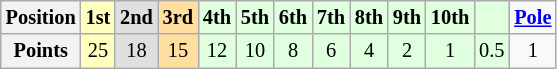<table class="wikitable" style="font-size:85%; text-align:center;">
<tr>
<th>Position</th>
<td style="background:#ffffbf;"><strong>1st</strong></td>
<td style="background:#dfdfdf;"><strong>2nd</strong></td>
<td style="background:#ffdf9f;"><strong>3rd</strong></td>
<td style="background:#dfffdf;"><strong>4th</strong></td>
<td style="background:#dfffdf;"><strong>5th</strong></td>
<td style="background:#dfffdf;"><strong>6th</strong></td>
<td style="background:#dfffdf;"><strong>7th</strong></td>
<td style="background:#dfffdf;"><strong>8th</strong></td>
<td style="background:#dfffdf;"><strong>9th</strong></td>
<td style="background:#dfffdf;"><strong>10th</strong></td>
<td style="background:#dfffdf;"><strong></strong></td>
<td><strong><a href='#'>Pole</a></strong></td>
</tr>
<tr>
<th>Points</th>
<td style="background:#ffffbf;">25</td>
<td style="background:#dfdfdf;">18</td>
<td style="background:#ffdf9f;">15</td>
<td style="background:#dfffdf;">12</td>
<td style="background:#dfffdf;">10</td>
<td style="background:#dfffdf;">8</td>
<td style="background:#dfffdf;">6</td>
<td style="background:#dfffdf;">4</td>
<td style="background:#dfffdf;">2</td>
<td style="background:#dfffdf;">1</td>
<td style="background:#dfffdf;">0.5</td>
<td>1</td>
</tr>
</table>
